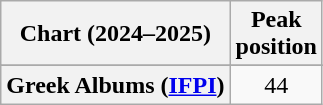<table class="wikitable sortable plainrowheaders" style="text-align:center">
<tr>
<th scope="col">Chart (2024–2025)</th>
<th scope="col">Peak<br>position</th>
</tr>
<tr>
</tr>
<tr>
<th scope="row">Greek Albums (<a href='#'>IFPI</a>)</th>
<td>44</td>
</tr>
</table>
